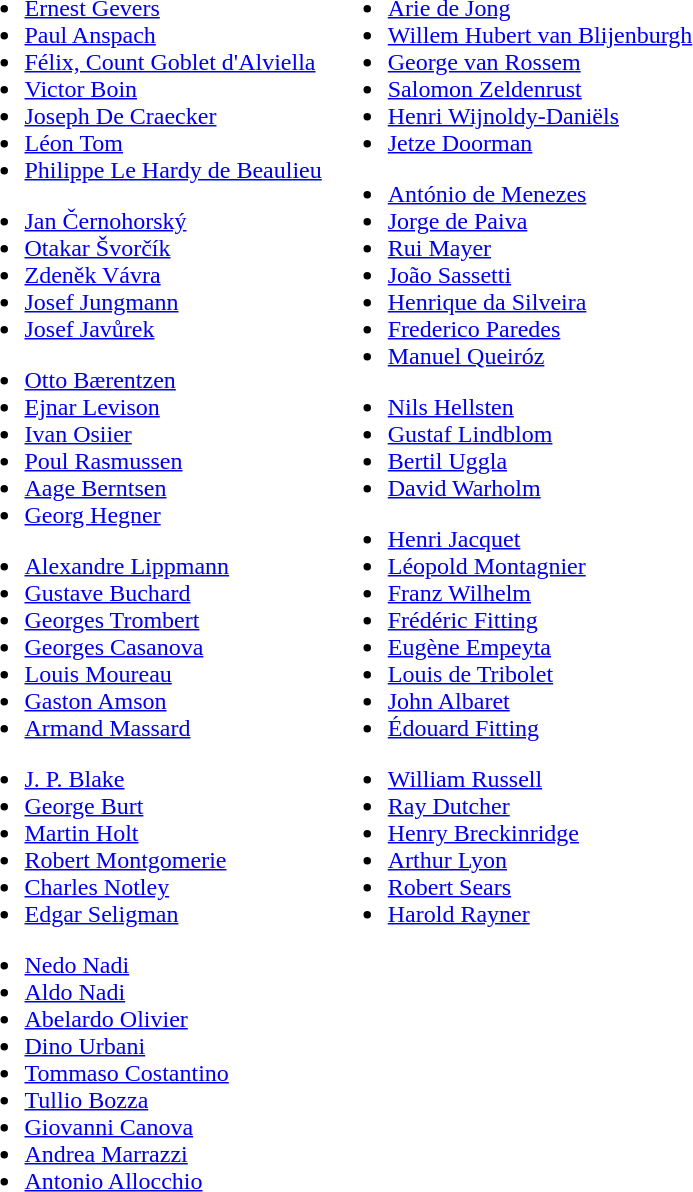<table>
<tr style="vertical-align:top;">
<td><br><ul><li><a href='#'>Ernest Gevers</a></li><li><a href='#'>Paul Anspach</a></li><li><a href='#'>Félix, Count Goblet d'Alviella</a></li><li><a href='#'>Victor Boin</a></li><li><a href='#'>Joseph De Craecker</a></li><li><a href='#'>Léon Tom</a></li><li><a href='#'>Philippe Le Hardy de Beaulieu</a></li></ul><ul><li><a href='#'>Jan Černohorský</a></li><li><a href='#'>Otakar Švorčík</a></li><li><a href='#'>Zdeněk Vávra</a></li><li><a href='#'>Josef Jungmann</a></li><li><a href='#'>Josef Javůrek</a></li></ul><ul><li><a href='#'>Otto Bærentzen</a></li><li><a href='#'>Ejnar Levison</a></li><li><a href='#'>Ivan Osiier</a></li><li><a href='#'>Poul Rasmussen</a></li><li><a href='#'>Aage Berntsen</a></li><li><a href='#'>Georg Hegner</a></li></ul><ul><li><a href='#'>Alexandre Lippmann</a></li><li><a href='#'>Gustave Buchard</a></li><li><a href='#'>Georges Trombert</a></li><li><a href='#'>Georges Casanova</a></li><li><a href='#'>Louis Moureau</a></li><li><a href='#'>Gaston Amson</a></li><li><a href='#'>Armand Massard</a></li></ul><ul><li><a href='#'>J. P. Blake</a></li><li><a href='#'>George Burt</a></li><li><a href='#'>Martin Holt</a></li><li><a href='#'>Robert Montgomerie</a></li><li><a href='#'>Charles Notley</a></li><li><a href='#'>Edgar Seligman</a></li></ul><ul><li><a href='#'>Nedo Nadi</a></li><li><a href='#'>Aldo Nadi</a></li><li><a href='#'>Abelardo Olivier</a></li><li><a href='#'>Dino Urbani</a></li><li><a href='#'>Tommaso Costantino</a></li><li><a href='#'>Tullio Bozza</a></li><li><a href='#'>Giovanni Canova</a></li><li><a href='#'>Andrea Marrazzi</a></li><li><a href='#'>Antonio Allocchio</a></li></ul></td>
<td><br><ul><li><a href='#'>Arie de Jong</a></li><li><a href='#'>Willem Hubert van Blijenburgh</a></li><li><a href='#'>George van Rossem</a></li><li><a href='#'>Salomon Zeldenrust</a></li><li><a href='#'>Henri Wijnoldy-Daniëls</a></li><li><a href='#'>Jetze Doorman</a></li></ul><ul><li><a href='#'>António de Menezes</a></li><li><a href='#'>Jorge de Paiva</a></li><li><a href='#'>Rui Mayer</a></li><li><a href='#'>João Sassetti</a></li><li><a href='#'>Henrique da Silveira</a></li><li><a href='#'>Frederico Paredes</a></li><li><a href='#'>Manuel Queiróz</a></li></ul><ul><li><a href='#'>Nils Hellsten</a></li><li><a href='#'>Gustaf Lindblom</a></li><li><a href='#'>Bertil Uggla</a></li><li><a href='#'>David Warholm</a></li></ul><ul><li><a href='#'>Henri Jacquet</a></li><li><a href='#'>Léopold Montagnier</a></li><li><a href='#'>Franz Wilhelm</a></li><li><a href='#'>Frédéric Fitting</a></li><li><a href='#'>Eugène Empeyta</a></li><li><a href='#'>Louis de Tribolet</a></li><li><a href='#'>John Albaret</a></li><li><a href='#'>Édouard Fitting</a></li></ul><ul><li><a href='#'>William Russell</a></li><li><a href='#'>Ray Dutcher</a></li><li><a href='#'>Henry Breckinridge</a></li><li><a href='#'>Arthur Lyon</a></li><li><a href='#'>Robert Sears</a></li><li><a href='#'>Harold Rayner</a></li></ul></td>
</tr>
</table>
